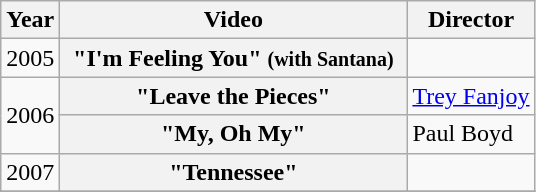<table class="wikitable plainrowheaders">
<tr>
<th>Year</th>
<th style="width:14em;">Video</th>
<th>Director</th>
</tr>
<tr>
<td>2005</td>
<th scope="row">"I'm Feeling You" <small>(with Santana)</small></th>
<td></td>
</tr>
<tr>
<td rowspan="2">2006</td>
<th scope="row">"Leave the Pieces"</th>
<td><a href='#'>Trey Fanjoy</a></td>
</tr>
<tr>
<th scope="row">"My, Oh My"</th>
<td>Paul Boyd</td>
</tr>
<tr>
<td>2007</td>
<th scope="row">"Tennessee"</th>
<td></td>
</tr>
<tr>
</tr>
</table>
